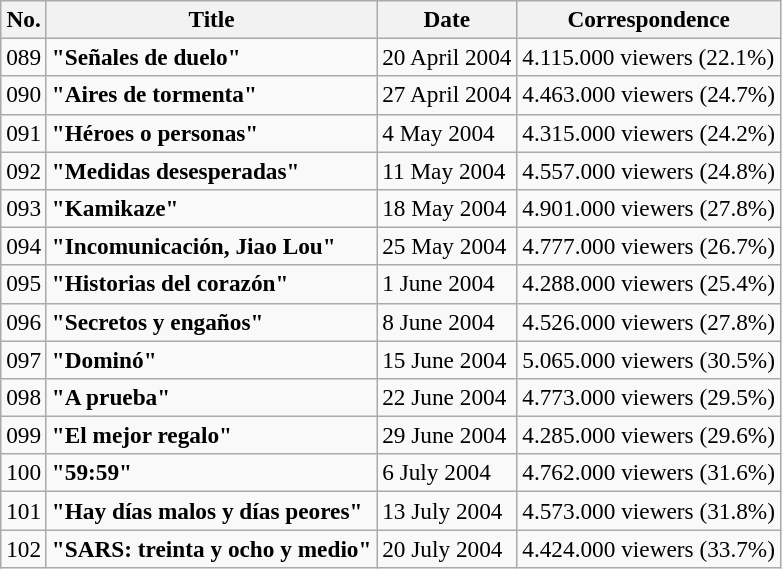<table class="sortable wikitable" style="font-size:97%">
<tr>
<th>No.</th>
<th>Title</th>
<th>Date</th>
<th>Correspondence</th>
</tr>
<tr>
<td>089</td>
<td><strong>"Señales de duelo"</strong></td>
<td>20 April 2004</td>
<td>4.115.000 viewers (22.1%)</td>
</tr>
<tr>
<td>090</td>
<td><strong>"Aires de tormenta"</strong></td>
<td>27 April 2004</td>
<td>4.463.000 viewers (24.7%)</td>
</tr>
<tr>
<td>091</td>
<td><strong>"Héroes o personas"</strong></td>
<td>4 May 2004</td>
<td>4.315.000 viewers (24.2%)</td>
</tr>
<tr>
<td>092</td>
<td><strong>"Medidas desesperadas"</strong></td>
<td>11 May 2004</td>
<td>4.557.000 viewers (24.8%)</td>
</tr>
<tr>
<td>093</td>
<td><strong>"Kamikaze"</strong></td>
<td>18 May 2004</td>
<td>4.901.000 viewers (27.8%)</td>
</tr>
<tr>
<td>094</td>
<td><strong>"Incomunicación, Jiao Lou"</strong></td>
<td>25 May 2004</td>
<td>4.777.000 viewers (26.7%)</td>
</tr>
<tr>
<td>095</td>
<td><strong>"Historias del corazón"</strong></td>
<td>1 June 2004</td>
<td>4.288.000 viewers (25.4%)</td>
</tr>
<tr>
<td>096</td>
<td><strong>"Secretos y engaños"</strong></td>
<td>8 June 2004</td>
<td>4.526.000 viewers (27.8%)</td>
</tr>
<tr>
<td>097</td>
<td><strong>"Dominó"</strong></td>
<td>15 June 2004</td>
<td>5.065.000 viewers (30.5%)</td>
</tr>
<tr>
<td>098</td>
<td><strong>"A prueba"</strong></td>
<td>22 June 2004</td>
<td>4.773.000 viewers (29.5%)</td>
</tr>
<tr>
<td>099</td>
<td><strong>"El mejor regalo"</strong></td>
<td>29 June 2004</td>
<td>4.285.000 viewers (29.6%)</td>
</tr>
<tr>
<td>100</td>
<td><strong>"59:59"</strong></td>
<td>6 July 2004</td>
<td>4.762.000 viewers (31.6%)</td>
</tr>
<tr>
<td>101</td>
<td><strong>"Hay días malos y días peores"</strong></td>
<td>13 July 2004</td>
<td>4.573.000 viewers (31.8%)</td>
</tr>
<tr>
<td>102</td>
<td><strong>"SARS: treinta y ocho y medio"</strong></td>
<td>20 July 2004</td>
<td>4.424.000 viewers (33.7%)</td>
</tr>
</table>
